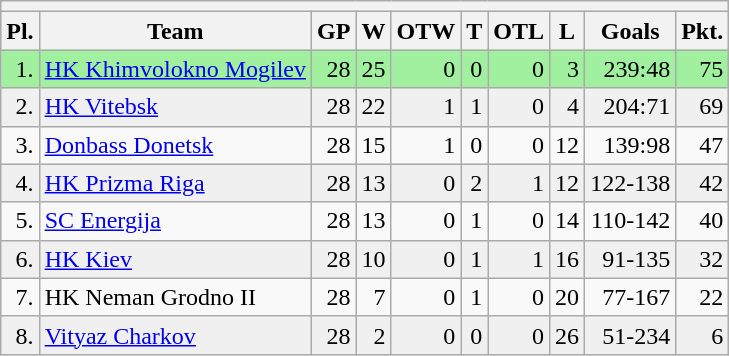<table class="wikitable">
<tr>
<th colspan="10"></th>
</tr>
<tr bgcolor = "#e0e0e0">
<th>Pl.</th>
<th>Team</th>
<th>GP</th>
<th>W</th>
<th>OTW</th>
<th>T</th>
<th>OTL</th>
<th>L</th>
<th>Goals</th>
<th>Pkt.</th>
</tr>
<tr align="right" bgcolor="#a0f0a0">
<td>1.</td>
<td align="left"><a href='#'>HK Khimvolokno Mogilev</a></td>
<td>28</td>
<td>25</td>
<td>0</td>
<td>0</td>
<td>0</td>
<td>3</td>
<td>239:48</td>
<td>75</td>
</tr>
<tr align="right" bgcolor="#f0f0f0">
<td>2.</td>
<td align="left"><a href='#'>HK Vitebsk</a></td>
<td>28</td>
<td>22</td>
<td>1</td>
<td>1</td>
<td>0</td>
<td>4</td>
<td>204:71</td>
<td>69</td>
</tr>
<tr align="right">
<td>3.</td>
<td align="left"><a href='#'>Donbass Donetsk</a></td>
<td>28</td>
<td>15</td>
<td>1</td>
<td>0</td>
<td>0</td>
<td>12</td>
<td>139:98</td>
<td>47</td>
</tr>
<tr align="right" bgcolor="#f0f0f0">
<td>4.</td>
<td align="left"><a href='#'>HK Prizma Riga</a></td>
<td>28</td>
<td>13</td>
<td>0</td>
<td>2</td>
<td>1</td>
<td>12</td>
<td>122-138</td>
<td>42</td>
</tr>
<tr align="right">
<td>5.</td>
<td align="left"><a href='#'>SC Energija</a></td>
<td>28</td>
<td>13</td>
<td>0</td>
<td>1</td>
<td>0</td>
<td>14</td>
<td>110-142</td>
<td>40</td>
</tr>
<tr align="right" bgcolor="#f0f0f0">
<td>6.</td>
<td align="left"><a href='#'>HK Kiev</a></td>
<td>28</td>
<td>10</td>
<td>0</td>
<td>1</td>
<td>1</td>
<td>16</td>
<td>91-135</td>
<td>32</td>
</tr>
<tr align="right">
<td>7.</td>
<td align="left">HK Neman Grodno II</td>
<td>28</td>
<td>7</td>
<td>0</td>
<td>1</td>
<td>0</td>
<td>20</td>
<td>77-167</td>
<td>22</td>
</tr>
<tr align="right" bgcolor="#f0f0f0">
<td>8.</td>
<td align="left"><a href='#'>Vityaz Charkov</a></td>
<td>28</td>
<td>2</td>
<td>0</td>
<td>0</td>
<td>0</td>
<td>26</td>
<td>51-234</td>
<td>6</td>
</tr>
</table>
